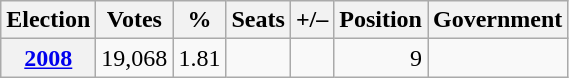<table class=wikitable style="text-align: right;">
<tr>
<th>Election</th>
<th>Votes</th>
<th>%</th>
<th>Seats</th>
<th>+/–</th>
<th>Position</th>
<th>Government</th>
</tr>
<tr>
<th><a href='#'>2008</a></th>
<td>19,068</td>
<td>1.81</td>
<td></td>
<td></td>
<td> 9</td>
<td></td>
</tr>
</table>
